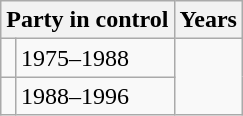<table class="wikitable">
<tr>
<th colspan="2">Party in control</th>
<th>Years</th>
</tr>
<tr>
<td></td>
<td>1975–1988</td>
</tr>
<tr>
<td></td>
<td>1988–1996</td>
</tr>
</table>
